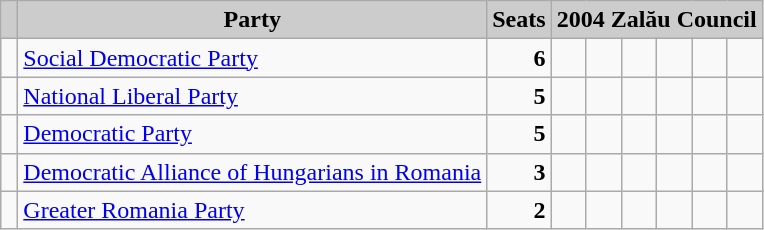<table class="wikitable">
<tr>
<th style="background: #ccc;"> </th>
<th style="background: #ccc;">Party</th>
<th style="background: #ccc;">Seats</th>
<th style="background: #ccc;" colspan=6>2004 Zalău Council</th>
</tr>
<tr>
<td>  </td>
<td><a href='#'>Social Democratic Party</a></td>
<td style="text-align: right;"><strong>6</strong></td>
<td>  </td>
<td>  </td>
<td>  </td>
<td>  </td>
<td>  </td>
<td>  </td>
</tr>
<tr>
<td>  </td>
<td><a href='#'>National Liberal Party</a></td>
<td style="text-align: right;"><strong>5</strong></td>
<td>  </td>
<td>  </td>
<td>  </td>
<td>  </td>
<td>  </td>
<td> </td>
</tr>
<tr>
<td>  </td>
<td><a href='#'>Democratic Party</a></td>
<td style="text-align: right;"><strong>5</strong></td>
<td>  </td>
<td>  </td>
<td>  </td>
<td>  </td>
<td>  </td>
<td> </td>
</tr>
<tr>
<td>  </td>
<td><a href='#'>Democratic Alliance of Hungarians in Romania</a></td>
<td style="text-align: right;"><strong>3</strong></td>
<td>  </td>
<td>  </td>
<td>  </td>
<td> </td>
<td> </td>
<td> </td>
</tr>
<tr>
<td>  </td>
<td><a href='#'>Greater Romania Party</a></td>
<td style="text-align: right;"><strong>2</strong></td>
<td>  </td>
<td>  </td>
<td> </td>
<td> </td>
<td> </td>
<td> </td>
</tr>
</table>
